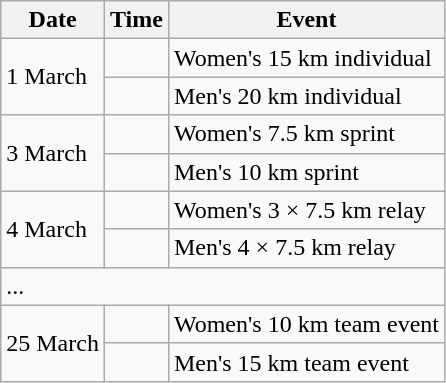<table class="wikitable">
<tr>
<th>Date</th>
<th>Time</th>
<th>Event</th>
</tr>
<tr>
<td rowspan=2>1 March</td>
<td></td>
<td>Women's 15 km individual</td>
</tr>
<tr>
<td></td>
<td>Men's 20 km individual</td>
</tr>
<tr>
<td rowspan=2>3 March</td>
<td></td>
<td>Women's 7.5 km sprint</td>
</tr>
<tr>
<td></td>
<td>Men's 10 km sprint</td>
</tr>
<tr>
<td rowspan=2>4 March</td>
<td></td>
<td>Women's 3 × 7.5 km relay</td>
</tr>
<tr>
<td></td>
<td>Men's 4 × 7.5 km relay</td>
</tr>
<tr>
<td colspan=3>...</td>
</tr>
<tr>
<td rowspan=2>25 March</td>
<td></td>
<td>Women's 10 km team event</td>
</tr>
<tr>
<td></td>
<td>Men's 15 km team event</td>
</tr>
</table>
